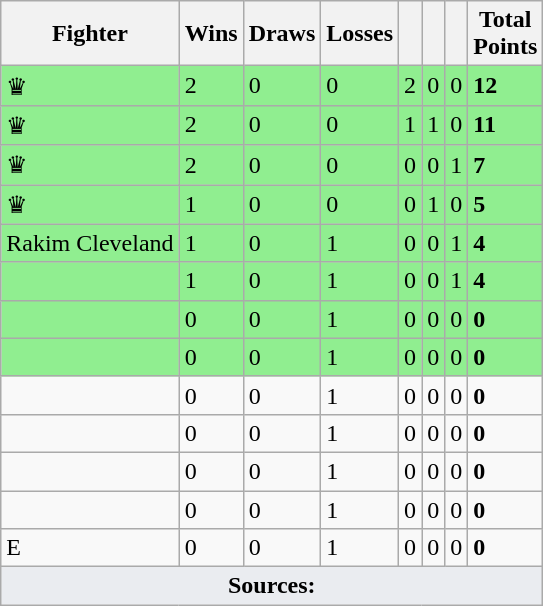<table class="wikitable sortable">
<tr>
<th>Fighter</th>
<th>Wins</th>
<th>Draws</th>
<th>Losses</th>
<th></th>
<th></th>
<th></th>
<th>Total<br> Points</th>
</tr>
<tr>
<td style="background:#90EE90;">♛ </td>
<td style="background:#90EE90;">2</td>
<td style="background:#90EE90;">0</td>
<td style="background:#90EE90;">0</td>
<td style="background:#90EE90;">2</td>
<td style="background:#90EE90;">0</td>
<td style="background:#90EE90;">0</td>
<td style="background:#90EE90;"><strong>12</strong></td>
</tr>
<tr>
<td style="background:#90EE90;">♛ </td>
<td style="background:#90EE90;">2</td>
<td style="background:#90EE90;">0</td>
<td style="background:#90EE90;">0</td>
<td style="background:#90EE90;">1</td>
<td style="background:#90EE90;">1</td>
<td style="background:#90EE90;">0</td>
<td style="background:#90EE90;"><strong>11</strong></td>
</tr>
<tr>
<td style="background:#90EE90;">♛ </td>
<td style="background:#90EE90;">2</td>
<td style="background:#90EE90;">0</td>
<td style="background:#90EE90;">0</td>
<td style="background:#90EE90;">0</td>
<td style="background:#90EE90;">0</td>
<td style="background:#90EE90;">1</td>
<td style="background:#90EE90;"><strong>7</strong></td>
</tr>
<tr>
<td style="background:#90EE90;">♛ </td>
<td style="background:#90EE90;">1</td>
<td style="background:#90EE90;">0</td>
<td style="background:#90EE90;">0</td>
<td style="background:#90EE90;">0</td>
<td style="background:#90EE90;">1</td>
<td style="background:#90EE90;">0</td>
<td style="background:#90EE90;"><strong>5</strong></td>
</tr>
<tr>
<td style="background:#90EE90;">Rakim Cleveland</td>
<td style="background:#90EE90;">1</td>
<td style="background:#90EE90;">0</td>
<td style="background:#90EE90;">1</td>
<td style="background:#90EE90;">0</td>
<td style="background:#90EE90;">0</td>
<td style="background:#90EE90;">1</td>
<td style="background:#90EE90;"><strong>4</strong></td>
</tr>
<tr>
<td style="background:#90EE90;"></td>
<td style="background:#90EE90;">1</td>
<td style="background:#90EE90;">0</td>
<td style="background:#90EE90;">1</td>
<td style="background:#90EE90;">0</td>
<td style="background:#90EE90;">0</td>
<td style="background:#90EE90;">1</td>
<td style="background:#90EE90;"><strong>4</strong></td>
</tr>
<tr>
<td style="background:#90EE90;"></td>
<td style="background:#90EE90;">0</td>
<td style="background:#90EE90;">0</td>
<td style="background:#90EE90;">1</td>
<td style="background:#90EE90;">0</td>
<td style="background:#90EE90;">0</td>
<td style="background:#90EE90;">0</td>
<td style="background:#90EE90;"><strong>0</strong></td>
</tr>
<tr>
<td style="background:#90EE90;"></td>
<td style="background:#90EE90;">0</td>
<td style="background:#90EE90;">0</td>
<td style="background:#90EE90;">1</td>
<td style="background:#90EE90;">0</td>
<td style="background:#90EE90;">0</td>
<td style="background:#90EE90;">0</td>
<td style="background:#90EE90;"><strong>0</strong></td>
</tr>
<tr>
<td></td>
<td>0</td>
<td>0</td>
<td>1</td>
<td>0</td>
<td>0</td>
<td>0</td>
<td><strong>0</strong></td>
</tr>
<tr>
<td></td>
<td>0</td>
<td>0</td>
<td>1</td>
<td>0</td>
<td>0</td>
<td>0</td>
<td><strong>0</strong></td>
</tr>
<tr>
<td></td>
<td>0</td>
<td>0</td>
<td>1</td>
<td>0</td>
<td>0</td>
<td>0</td>
<td><strong>0</strong></td>
</tr>
<tr>
<td></td>
<td>0</td>
<td>0</td>
<td>1</td>
<td>0</td>
<td>0</td>
<td>0</td>
<td><strong>0</strong></td>
</tr>
<tr>
<td>E </td>
<td>0</td>
<td>0</td>
<td>1</td>
<td>0</td>
<td>0</td>
<td>0</td>
<td><strong>0</strong></td>
</tr>
<tr>
<td colspan="8" style="background-color:#EAECF0; text-align:center"><strong>Sources:</strong></td>
</tr>
</table>
